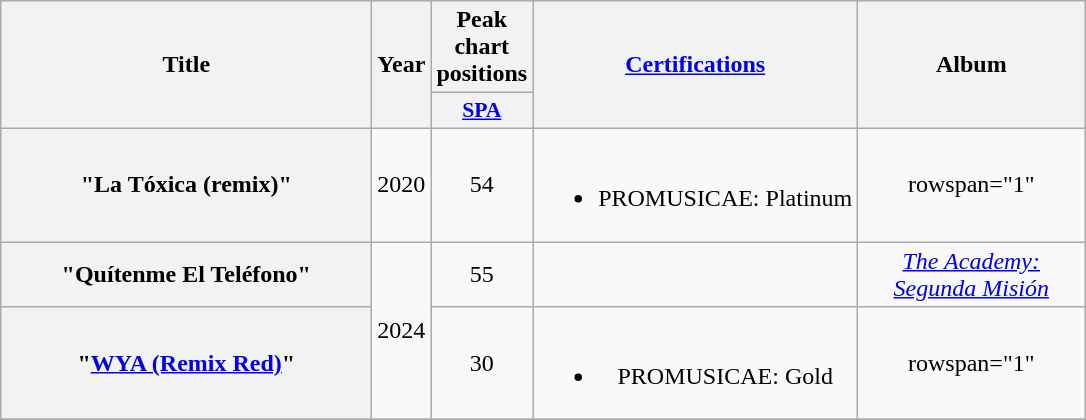<table class="wikitable plainrowheaders" style="text-align:center;">
<tr>
<th scope="col" rowspan="2" style="width:15em;">Title</th>
<th scope="col" rowspan="2" style="width:1em;">Year</th>
<th>Peak chart positions</th>
<th scope="col" rowspan="2"><a href='#'>Certifications</a></th>
<th scope="col" rowspan="2" style="width:9em;">Album</th>
</tr>
<tr>
<th scope="col" style="width:3em;font-size:90%;"><a href='#'>SPA</a><br></th>
</tr>
<tr>
<th scope="row">"La Tóxica (remix)"<br></th>
<td>2020</td>
<td>54</td>
<td><br><ul><li>PROMUSICAE: Platinum</li></ul></td>
<td>rowspan="1" </td>
</tr>
<tr>
<th scope="row">"Quítenme El Teléfono"<br></th>
<td rowspan="2">2024</td>
<td>55</td>
<td></td>
<td><em><a href='#'>The Academy: Segunda Misión</a></em></td>
</tr>
<tr>
<th scope="row">"<a href='#'>WYA (Remix Red)</a>"<br></th>
<td>30</td>
<td><br><ul><li>PROMUSICAE: Gold</li></ul></td>
<td>rowspan="1" </td>
</tr>
<tr>
</tr>
</table>
